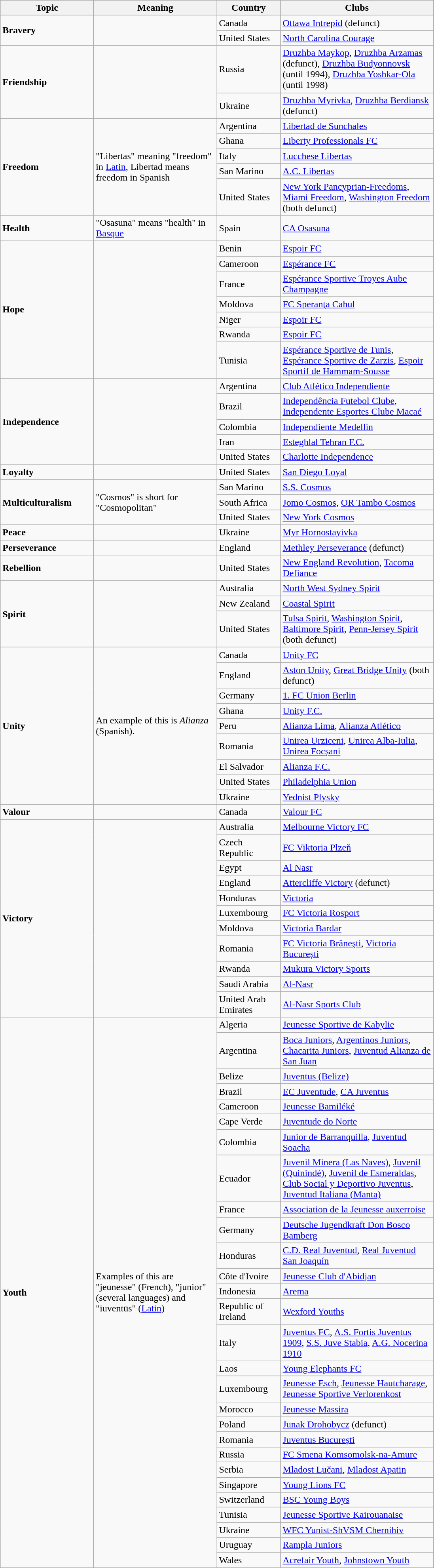<table class="wikitable">
<tr>
<th width="150">Topic</th>
<th width="200">Meaning</th>
<th width="100">Country</th>
<th width="250">Clubs</th>
</tr>
<tr>
<td rowspan=2><strong>Bravery</strong></td>
<td rowspan=2></td>
<td> Canada</td>
<td><a href='#'>Ottawa Intrepid</a> (defunct)</td>
</tr>
<tr>
<td> United States</td>
<td><a href='#'>North Carolina Courage</a></td>
</tr>
<tr>
<td rowspan=2><strong>Friendship</strong></td>
<td rowspan=2></td>
<td> Russia</td>
<td><a href='#'>Druzhba Maykop</a>, <a href='#'>Druzhba Arzamas</a> (defunct), <a href='#'>Druzhba Budyonnovsk</a> (until 1994), <a href='#'>Druzhba Yoshkar-Ola</a> (until 1998)</td>
</tr>
<tr>
<td> Ukraine</td>
<td><a href='#'>Druzhba Myrivka</a>, <a href='#'>Druzhba Berdiansk</a> (defunct)</td>
</tr>
<tr>
<td rowspan="5"><strong>Freedom</strong></td>
<td rowspan="5">"Libertas" meaning "freedom" in <a href='#'>Latin</a>, Libertad means freedom in Spanish</td>
<td> Argentina</td>
<td><a href='#'>Libertad de Sunchales</a></td>
</tr>
<tr>
<td> Ghana</td>
<td><a href='#'>Liberty Professionals FC</a></td>
</tr>
<tr>
<td> Italy</td>
<td><a href='#'>Lucchese Libertas</a></td>
</tr>
<tr>
<td> San Marino</td>
<td><a href='#'>A.C. Libertas</a></td>
</tr>
<tr>
<td> United States</td>
<td><a href='#'>New York Pancyprian-Freedoms</a>, <a href='#'>Miami Freedom</a>, <a href='#'>Washington Freedom</a> (both defunct)</td>
</tr>
<tr>
<td><strong>Health</strong></td>
<td>"Osasuna" means "health" in <a href='#'>Basque</a></td>
<td> Spain</td>
<td><a href='#'>CA Osasuna</a></td>
</tr>
<tr>
<td rowspan="7"><strong>Hope</strong></td>
<td rowspan="7"></td>
<td> Benin</td>
<td><a href='#'>Espoir FC</a></td>
</tr>
<tr>
<td> Cameroon</td>
<td><a href='#'>Espérance FC</a></td>
</tr>
<tr>
<td> France</td>
<td><a href='#'>Espérance Sportive Troyes Aube Champagne</a></td>
</tr>
<tr>
<td> Moldova</td>
<td><a href='#'>FC Speranţa Cahul</a></td>
</tr>
<tr>
<td> Niger</td>
<td><a href='#'>Espoir FC</a></td>
</tr>
<tr>
<td> Rwanda</td>
<td><a href='#'>Espoir FC</a></td>
</tr>
<tr>
<td> Tunisia</td>
<td><a href='#'>Espérance Sportive de Tunis</a>, <a href='#'>Espérance Sportive de Zarzis</a>, <a href='#'>Espoir Sportif de Hammam-Sousse</a></td>
</tr>
<tr>
<td rowspan="5"><strong>Independence</strong></td>
<td rowspan="5"></td>
<td> Argentina</td>
<td><a href='#'>Club Atlético Independiente</a></td>
</tr>
<tr>
<td> Brazil</td>
<td><a href='#'>Independência Futebol Clube</a>, <a href='#'>Independente Esportes Clube Macaé</a></td>
</tr>
<tr>
<td> Colombia</td>
<td><a href='#'>Independiente Medellín</a></td>
</tr>
<tr>
<td> Iran</td>
<td><a href='#'>Esteghlal Tehran F.C.</a></td>
</tr>
<tr>
<td> United States</td>
<td><a href='#'>Charlotte Independence</a></td>
</tr>
<tr>
<td><strong>Loyalty</strong></td>
<td></td>
<td> United States</td>
<td><a href='#'>San Diego Loyal</a></td>
</tr>
<tr>
<td rowspan="3"><strong>Multiculturalism</strong></td>
<td rowspan="3">"Cosmos" is short for "Cosmopolitan"</td>
<td> San Marino</td>
<td><a href='#'>S.S. Cosmos</a></td>
</tr>
<tr>
<td> South Africa</td>
<td><a href='#'>Jomo Cosmos</a>, <a href='#'>OR Tambo Cosmos</a></td>
</tr>
<tr>
<td> United States</td>
<td><a href='#'>New York Cosmos</a></td>
</tr>
<tr>
<td><strong>Peace</strong></td>
<td></td>
<td> Ukraine</td>
<td><a href='#'>Myr Hornostayivka</a></td>
</tr>
<tr>
<td><strong>Perseverance</strong></td>
<td></td>
<td> England</td>
<td><a href='#'>Methley Perseverance</a> (defunct)</td>
</tr>
<tr>
<td><strong>Rebellion</strong></td>
<td></td>
<td> United States</td>
<td><a href='#'>New England Revolution</a>, <a href='#'>Tacoma Defiance</a></td>
</tr>
<tr>
<td rowspan="3"><strong>Spirit</strong></td>
<td rowspan="3"></td>
<td> Australia</td>
<td><a href='#'>North West Sydney Spirit</a></td>
</tr>
<tr>
<td> New Zealand</td>
<td><a href='#'>Coastal Spirit</a></td>
</tr>
<tr>
<td> United States</td>
<td><a href='#'>Tulsa Spirit</a>, <a href='#'>Washington Spirit</a>, <a href='#'>Baltimore Spirit</a>, <a href='#'>Penn-Jersey Spirit</a> (both defunct)</td>
</tr>
<tr>
<td rowspan="9"><strong>Unity</strong></td>
<td rowspan="9">An example of this is <em>Alianza</em> (Spanish).</td>
<td> Canada</td>
<td><a href='#'>Unity FC</a></td>
</tr>
<tr>
<td> England</td>
<td><a href='#'>Aston Unity</a>, <a href='#'>Great Bridge Unity</a> (both defunct)</td>
</tr>
<tr>
<td> Germany</td>
<td><a href='#'>1. FC Union Berlin</a></td>
</tr>
<tr>
<td> Ghana</td>
<td><a href='#'>Unity F.C.</a></td>
</tr>
<tr>
<td> Peru</td>
<td><a href='#'>Alianza Lima</a>, <a href='#'>Alianza Atlético</a></td>
</tr>
<tr>
<td> Romania</td>
<td><a href='#'>Unirea Urziceni</a>, <a href='#'>Unirea Alba-Iulia</a>, <a href='#'>Unirea Focșani</a></td>
</tr>
<tr>
<td> El Salvador</td>
<td><a href='#'>Alianza F.C.</a></td>
</tr>
<tr>
<td> United States</td>
<td><a href='#'>Philadelphia Union</a></td>
</tr>
<tr>
<td> Ukraine</td>
<td><a href='#'>Yednist Plysky</a></td>
</tr>
<tr>
<td><strong>Valour</strong></td>
<td></td>
<td> Canada</td>
<td><a href='#'>Valour FC</a></td>
</tr>
<tr>
<td rowspan="11"><strong>Victory</strong></td>
<td rowspan="11"></td>
<td> Australia</td>
<td style="test-align: left"><a href='#'>Melbourne Victory FC</a></td>
</tr>
<tr>
<td> Czech Republic</td>
<td style="test-align: left"><a href='#'>FC Viktoria Plzeň</a></td>
</tr>
<tr>
<td> Egypt</td>
<td><a href='#'>Al Nasr</a></td>
</tr>
<tr>
<td> England</td>
<td><a href='#'>Attercliffe Victory</a> (defunct)</td>
</tr>
<tr>
<td> Honduras</td>
<td style="test-align: left"><a href='#'>Victoria</a></td>
</tr>
<tr>
<td> Luxembourg</td>
<td style="test-align: left"><a href='#'>FC Victoria Rosport</a></td>
</tr>
<tr>
<td> Moldova</td>
<td style="test-align: left"><a href='#'>Victoria Bardar</a></td>
</tr>
<tr>
<td> Romania</td>
<td style="test-align: left"><a href='#'>FC Victoria Brăneşti</a>, <a href='#'>Victoria București</a></td>
</tr>
<tr>
<td> Rwanda</td>
<td><a href='#'>Mukura Victory Sports</a></td>
</tr>
<tr>
<td> Saudi Arabia</td>
<td><a href='#'>Al-Nasr</a></td>
</tr>
<tr>
<td> United Arab Emirates</td>
<td><a href='#'>Al-Nasr Sports Club</a></td>
</tr>
<tr>
<td rowspan="28"><strong>Youth</strong></td>
<td rowspan="28">Examples of this are "jeunesse" (French), "junior" (several languages) and "iuventūs" (<a href='#'>Latin</a>)</td>
<td> Algeria</td>
<td><a href='#'>Jeunesse Sportive de Kabylie</a></td>
</tr>
<tr>
<td> Argentina</td>
<td><a href='#'>Boca Juniors</a>, <a href='#'>Argentinos Juniors</a>, <a href='#'>Chacarita Juniors</a>, <a href='#'>Juventud Alianza de San Juan</a></td>
</tr>
<tr>
<td> Belize</td>
<td><a href='#'>Juventus (Belize)</a></td>
</tr>
<tr>
<td> Brazil</td>
<td><a href='#'>EC Juventude</a>, <a href='#'>CA Juventus</a></td>
</tr>
<tr>
<td> Cameroon</td>
<td><a href='#'>Jeunesse Bamiléké</a></td>
</tr>
<tr>
<td> Cape Verde</td>
<td><a href='#'>Juventude do Norte</a></td>
</tr>
<tr>
<td> Colombia</td>
<td><a href='#'>Junior de Barranquilla</a>, <a href='#'>Juventud Soacha</a></td>
</tr>
<tr>
<td> Ecuador</td>
<td><a href='#'>Juvenil Minera (Las Naves)</a>, <a href='#'>Juvenil (Quinindé)</a>, <a href='#'>Juvenil de Esmeraldas</a>, <a href='#'>Club Social y Deportivo Juventus</a>, <a href='#'>Juventud Italiana (Manta)</a></td>
</tr>
<tr>
<td> France</td>
<td><a href='#'>Association de la Jeunesse auxerroise</a></td>
</tr>
<tr>
<td> Germany</td>
<td><a href='#'>Deutsche Jugendkraft Don Bosco Bamberg</a></td>
</tr>
<tr>
<td> Honduras</td>
<td><a href='#'>C.D. Real Juventud</a>, <a href='#'>Real Juventud San Joaquín</a></td>
</tr>
<tr>
<td> Côte d'Ivoire</td>
<td><a href='#'>Jeunesse Club d'Abidjan</a></td>
</tr>
<tr>
<td> Indonesia</td>
<td><a href='#'>Arema</a></td>
</tr>
<tr>
<td> Republic of Ireland</td>
<td><a href='#'>Wexford Youths</a></td>
</tr>
<tr>
<td> Italy</td>
<td><a href='#'>Juventus FC</a>, <a href='#'>A.S. Fortis Juventus 1909</a>, <a href='#'>S.S. Juve Stabia</a>, <a href='#'>A.G. Nocerina 1910</a></td>
</tr>
<tr>
<td> Laos</td>
<td><a href='#'>Young Elephants FC</a></td>
</tr>
<tr>
<td> Luxembourg</td>
<td><a href='#'>Jeunesse Esch</a>, <a href='#'>Jeunesse Hautcharage</a>, <a href='#'>Jeunesse Sportive Verlorenkost</a></td>
</tr>
<tr>
<td> Morocco</td>
<td><a href='#'>Jeunesse Massira</a></td>
</tr>
<tr>
<td> Poland</td>
<td><a href='#'>Junak Drohobycz</a> (defunct)</td>
</tr>
<tr>
<td> Romania</td>
<td><a href='#'>Juventus București</a></td>
</tr>
<tr>
<td> Russia</td>
<td><a href='#'>FC Smena Komsomolsk-na-Amure</a></td>
</tr>
<tr>
<td> Serbia</td>
<td><a href='#'>Mladost Lučani</a>, <a href='#'>Mladost Apatin</a></td>
</tr>
<tr>
<td> Singapore</td>
<td><a href='#'>Young Lions FC</a></td>
</tr>
<tr>
<td> Switzerland</td>
<td><a href='#'>BSC Young Boys</a></td>
</tr>
<tr>
<td> Tunisia</td>
<td><a href='#'>Jeunesse Sportive Kairouanaise</a></td>
</tr>
<tr>
<td> Ukraine</td>
<td><a href='#'>WFC Yunist-ShVSM Chernihiv</a></td>
</tr>
<tr>
<td> Uruguay</td>
<td><a href='#'>Rampla Juniors</a></td>
</tr>
<tr>
<td> Wales</td>
<td><a href='#'>Acrefair Youth</a>, <a href='#'>Johnstown Youth</a></td>
</tr>
</table>
